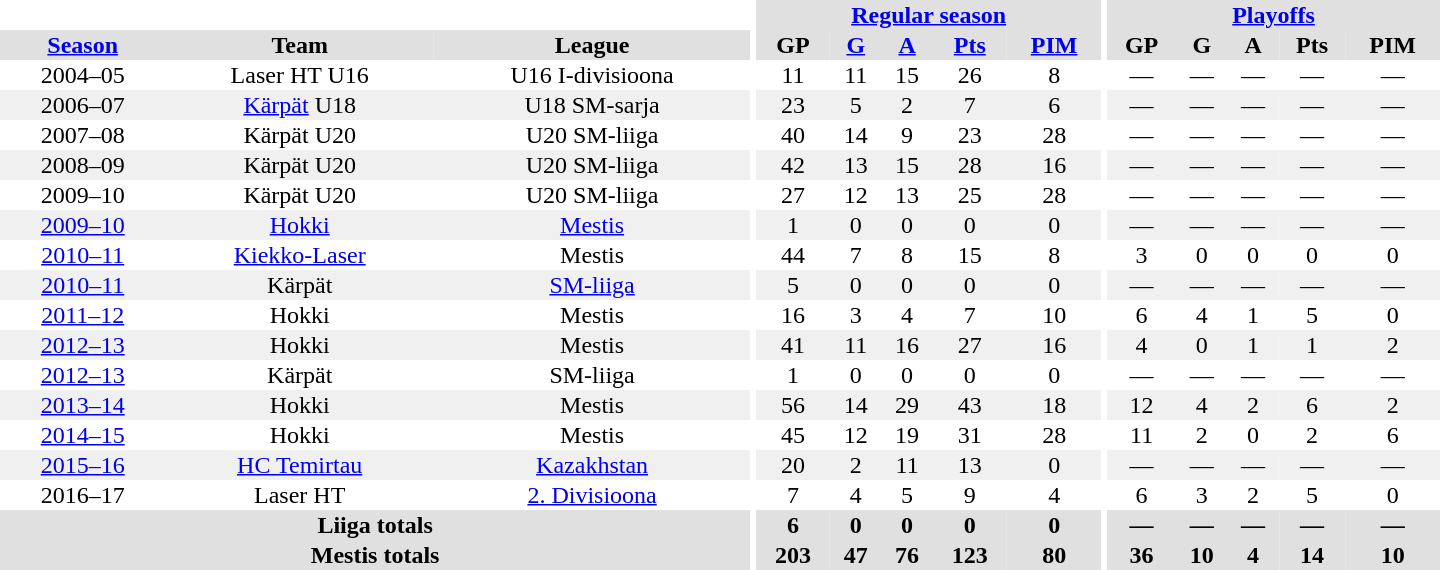<table border="0" cellpadding="1" cellspacing="0" style="text-align:center; width:60em">
<tr bgcolor="#e0e0e0">
<th colspan="3" bgcolor="#ffffff"></th>
<th rowspan="99" bgcolor="#ffffff"></th>
<th colspan="5"><a href='#'>Regular season</a></th>
<th rowspan="99" bgcolor="#ffffff"></th>
<th colspan="5"><a href='#'>Playoffs</a></th>
</tr>
<tr bgcolor="#e0e0e0">
<th><a href='#'>Season</a></th>
<th>Team</th>
<th>League</th>
<th>GP</th>
<th><a href='#'>G</a></th>
<th><a href='#'>A</a></th>
<th><a href='#'>Pts</a></th>
<th><a href='#'>PIM</a></th>
<th>GP</th>
<th>G</th>
<th>A</th>
<th>Pts</th>
<th>PIM</th>
</tr>
<tr>
<td>2004–05</td>
<td>Laser HT U16</td>
<td>U16 I-divisioona</td>
<td>11</td>
<td>11</td>
<td>15</td>
<td>26</td>
<td>8</td>
<td>—</td>
<td>—</td>
<td>—</td>
<td>—</td>
<td>—</td>
</tr>
<tr bgcolor="#f0f0f0">
<td>2006–07</td>
<td><a href='#'>Kärpät</a> U18</td>
<td>U18 SM-sarja</td>
<td>23</td>
<td>5</td>
<td>2</td>
<td>7</td>
<td>6</td>
<td>—</td>
<td>—</td>
<td>—</td>
<td>—</td>
<td>—</td>
</tr>
<tr>
<td>2007–08</td>
<td>Kärpät U20</td>
<td>U20 SM-liiga</td>
<td>40</td>
<td>14</td>
<td>9</td>
<td>23</td>
<td>28</td>
<td>—</td>
<td>—</td>
<td>—</td>
<td>—</td>
<td>—</td>
</tr>
<tr bgcolor="#f0f0f0">
<td>2008–09</td>
<td>Kärpät U20</td>
<td>U20 SM-liiga</td>
<td>42</td>
<td>13</td>
<td>15</td>
<td>28</td>
<td>16</td>
<td>—</td>
<td>—</td>
<td>—</td>
<td>—</td>
<td>—</td>
</tr>
<tr>
<td>2009–10</td>
<td>Kärpät U20</td>
<td>U20 SM-liiga</td>
<td>27</td>
<td>12</td>
<td>13</td>
<td>25</td>
<td>28</td>
<td>—</td>
<td>—</td>
<td>—</td>
<td>—</td>
<td>—</td>
</tr>
<tr bgcolor="#f0f0f0">
<td><a href='#'>2009–10</a></td>
<td><a href='#'>Hokki</a></td>
<td><a href='#'>Mestis</a></td>
<td>1</td>
<td>0</td>
<td>0</td>
<td>0</td>
<td>0</td>
<td>—</td>
<td>—</td>
<td>—</td>
<td>—</td>
<td>—</td>
</tr>
<tr>
<td><a href='#'>2010–11</a></td>
<td><a href='#'>Kiekko-Laser</a></td>
<td>Mestis</td>
<td>44</td>
<td>7</td>
<td>8</td>
<td>15</td>
<td>8</td>
<td>3</td>
<td>0</td>
<td>0</td>
<td>0</td>
<td>0</td>
</tr>
<tr bgcolor="#f0f0f0">
<td><a href='#'>2010–11</a></td>
<td>Kärpät</td>
<td><a href='#'>SM-liiga</a></td>
<td>5</td>
<td>0</td>
<td>0</td>
<td>0</td>
<td>0</td>
<td>—</td>
<td>—</td>
<td>—</td>
<td>—</td>
<td>—</td>
</tr>
<tr>
<td><a href='#'>2011–12</a></td>
<td>Hokki</td>
<td>Mestis</td>
<td>16</td>
<td>3</td>
<td>4</td>
<td>7</td>
<td>10</td>
<td>6</td>
<td>4</td>
<td>1</td>
<td>5</td>
<td>0</td>
</tr>
<tr bgcolor="#f0f0f0">
<td><a href='#'>2012–13</a></td>
<td>Hokki</td>
<td>Mestis</td>
<td>41</td>
<td>11</td>
<td>16</td>
<td>27</td>
<td>16</td>
<td>4</td>
<td>0</td>
<td>1</td>
<td>1</td>
<td>2</td>
</tr>
<tr>
<td><a href='#'>2012–13</a></td>
<td>Kärpät</td>
<td>SM-liiga</td>
<td>1</td>
<td>0</td>
<td>0</td>
<td>0</td>
<td>0</td>
<td>—</td>
<td>—</td>
<td>—</td>
<td>—</td>
<td>—</td>
</tr>
<tr bgcolor="#f0f0f0">
<td><a href='#'>2013–14</a></td>
<td>Hokki</td>
<td>Mestis</td>
<td>56</td>
<td>14</td>
<td>29</td>
<td>43</td>
<td>18</td>
<td>12</td>
<td>4</td>
<td>2</td>
<td>6</td>
<td>2</td>
</tr>
<tr>
<td><a href='#'>2014–15</a></td>
<td>Hokki</td>
<td>Mestis</td>
<td>45</td>
<td>12</td>
<td>19</td>
<td>31</td>
<td>28</td>
<td>11</td>
<td>2</td>
<td>0</td>
<td>2</td>
<td>6</td>
</tr>
<tr bgcolor="#f0f0f0">
<td><a href='#'>2015–16</a></td>
<td><a href='#'>HC Temirtau</a></td>
<td><a href='#'>Kazakhstan</a></td>
<td>20</td>
<td>2</td>
<td>11</td>
<td>13</td>
<td>0</td>
<td>—</td>
<td>—</td>
<td>—</td>
<td>—</td>
<td>—</td>
</tr>
<tr>
<td>2016–17</td>
<td>Laser HT</td>
<td><a href='#'>2. Divisioona</a></td>
<td>7</td>
<td>4</td>
<td>5</td>
<td>9</td>
<td>4</td>
<td>6</td>
<td>3</td>
<td>2</td>
<td>5</td>
<td>0</td>
</tr>
<tr>
</tr>
<tr ALIGN="center" bgcolor="#e0e0e0">
<th colspan="3">Liiga totals</th>
<th ALIGN="center">6</th>
<th ALIGN="center">0</th>
<th ALIGN="center">0</th>
<th ALIGN="center">0</th>
<th ALIGN="center">0</th>
<th ALIGN="center">—</th>
<th ALIGN="center">—</th>
<th ALIGN="center">—</th>
<th ALIGN="center">—</th>
<th ALIGN="center">—</th>
</tr>
<tr>
</tr>
<tr ALIGN="center" bgcolor="#e0e0e0">
<th colspan="3">Mestis totals</th>
<th ALIGN="center">203</th>
<th ALIGN="center">47</th>
<th ALIGN="center">76</th>
<th ALIGN="center">123</th>
<th ALIGN="center">80</th>
<th ALIGN="center">36</th>
<th ALIGN="center">10</th>
<th ALIGN="center">4</th>
<th ALIGN="center">14</th>
<th ALIGN="center">10</th>
</tr>
</table>
